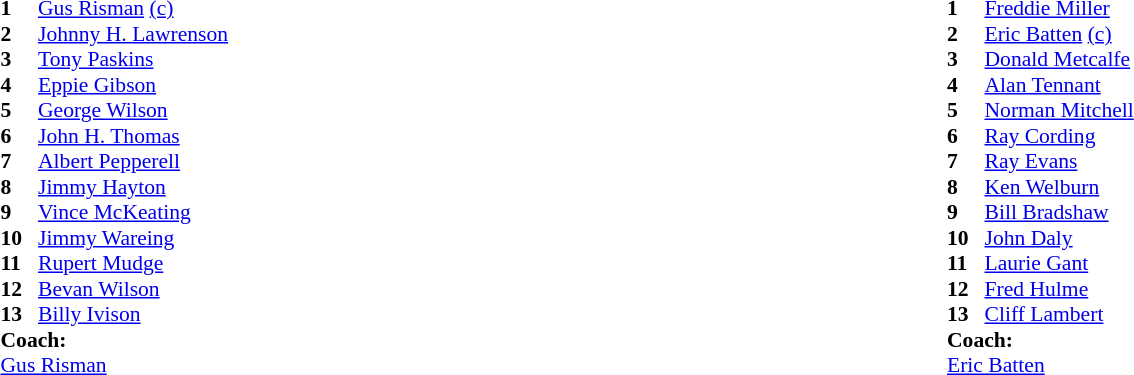<table width="100%">
<tr>
<td valign="top" width="50%"><br><table style="font-size: 90%" cellspacing="0" cellpadding="0">
<tr>
<th width="25"></th>
</tr>
<tr>
<td><strong>1</strong></td>
<td><a href='#'>Gus Risman</a> <a href='#'>(c)</a></td>
</tr>
<tr>
<td><strong>2</strong></td>
<td><a href='#'>Johnny H. Lawrenson</a></td>
</tr>
<tr>
<td><strong>3</strong></td>
<td><a href='#'>Tony Paskins</a></td>
</tr>
<tr>
<td><strong>4</strong></td>
<td><a href='#'>Eppie Gibson</a></td>
</tr>
<tr>
<td><strong>5</strong></td>
<td><a href='#'>George Wilson</a></td>
</tr>
<tr>
<td><strong>6</strong></td>
<td><a href='#'>John H. Thomas</a></td>
</tr>
<tr>
<td><strong>7</strong></td>
<td><a href='#'>Albert Pepperell</a></td>
</tr>
<tr>
<td><strong>8</strong></td>
<td><a href='#'>Jimmy Hayton</a></td>
</tr>
<tr>
<td><strong>9</strong></td>
<td><a href='#'>Vince McKeating</a></td>
</tr>
<tr>
<td><strong>10</strong></td>
<td><a href='#'>Jimmy Wareing</a></td>
</tr>
<tr>
<td><strong>11</strong></td>
<td><a href='#'>Rupert Mudge</a></td>
</tr>
<tr>
<td><strong>12</strong></td>
<td><a href='#'>Bevan Wilson</a></td>
</tr>
<tr>
<td><strong>13</strong></td>
<td><a href='#'>Billy Ivison</a></td>
</tr>
<tr>
<td colspan=3><strong>Coach:</strong></td>
</tr>
<tr>
<td colspan="4"><a href='#'>Gus Risman</a></td>
</tr>
</table>
</td>
<td valign="top" width="50%"><br><table style="font-size: 90%" cellspacing="0" cellpadding="0">
<tr>
<th width="25"></th>
</tr>
<tr>
<td><strong>1</strong></td>
<td><a href='#'>Freddie Miller</a></td>
</tr>
<tr>
<td><strong>2</strong></td>
<td><a href='#'>Eric Batten</a> <a href='#'>(c)</a></td>
</tr>
<tr>
<td><strong>3</strong></td>
<td><a href='#'>Donald Metcalfe</a></td>
</tr>
<tr>
<td><strong>4</strong></td>
<td><a href='#'>Alan Tennant</a></td>
</tr>
<tr>
<td><strong>5</strong></td>
<td><a href='#'>Norman Mitchell</a></td>
</tr>
<tr>
<td><strong>6</strong></td>
<td><a href='#'>Ray Cording</a></td>
</tr>
<tr>
<td><strong>7</strong></td>
<td><a href='#'>Ray Evans</a></td>
</tr>
<tr>
<td><strong>8</strong></td>
<td><a href='#'>Ken Welburn</a></td>
</tr>
<tr>
<td><strong>9</strong></td>
<td><a href='#'>Bill Bradshaw</a></td>
</tr>
<tr>
<td><strong>10</strong></td>
<td><a href='#'>John Daly</a></td>
</tr>
<tr>
<td><strong>11</strong></td>
<td><a href='#'>Laurie Gant</a></td>
</tr>
<tr>
<td><strong>12</strong></td>
<td><a href='#'>Fred Hulme</a></td>
</tr>
<tr>
<td><strong>13</strong></td>
<td><a href='#'>Cliff Lambert</a></td>
</tr>
<tr>
<td colspan=3><strong>Coach:</strong></td>
</tr>
<tr>
<td colspan="4"><a href='#'>Eric Batten</a></td>
</tr>
</table>
</td>
</tr>
</table>
